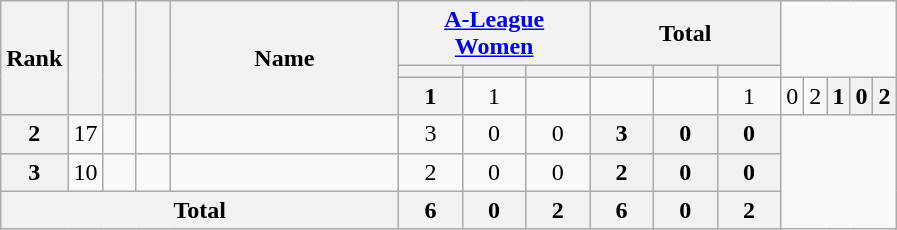<table class="wikitable sortable" style="text-align:center;">
<tr>
<th rowspan="3" width="15">Rank</th>
<th rowspan="3" width="15"></th>
<th rowspan="3" width="15"></th>
<th rowspan="3" width="15"></th>
<th rowspan="3" width="145">Name</th>
<th colspan="3" width="120"><a href='#'>A-League Women</a></th>
<th colspan="3" width="120">Total</th>
</tr>
<tr>
<th style="width:30px"></th>
<th style="width:30px"></th>
<th style="width:30px"></th>
<th style="width:30px"></th>
<th style="width:30px"></th>
<th style="width:30px"></th>
</tr>
<tr>
<th>1</th>
<td>1</td>
<td></td>
<td></td>
<td align="left"><br></td>
<td>1</td>
<td>0</td>
<td>2<br></td>
<th>1</th>
<th>0</th>
<th>2</th>
</tr>
<tr>
<th>2</th>
<td>17</td>
<td></td>
<td></td>
<td align="left"><br></td>
<td>3</td>
<td>0</td>
<td>0<br></td>
<th>3</th>
<th>0</th>
<th>0</th>
</tr>
<tr>
<th>3</th>
<td>10</td>
<td></td>
<td></td>
<td align="left"><br></td>
<td>2</td>
<td>0</td>
<td>0<br></td>
<th>2</th>
<th>0</th>
<th>0</th>
</tr>
<tr>
<th colspan="5">Total<br></th>
<th>6</th>
<th>0</th>
<th>2<br></th>
<th>6</th>
<th>0</th>
<th>2</th>
</tr>
</table>
